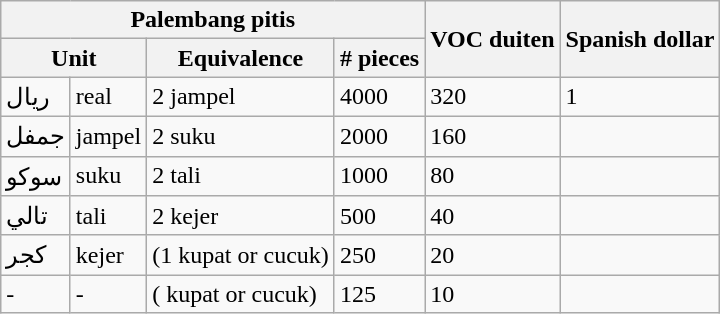<table class="wikitable">
<tr>
<th colspan="4">Palembang pitis</th>
<th rowspan="2">VOC duiten</th>
<th rowspan="2">Spanish dollar</th>
</tr>
<tr>
<th colspan="2">Unit</th>
<th>Equivalence</th>
<th># pieces</th>
</tr>
<tr>
<td>ريال</td>
<td>real</td>
<td>2 jampel</td>
<td>4000</td>
<td>320</td>
<td>1</td>
</tr>
<tr>
<td>جمفل</td>
<td>jampel</td>
<td>2 suku</td>
<td>2000</td>
<td>160</td>
<td></td>
</tr>
<tr>
<td>سوكو</td>
<td>suku</td>
<td>2 tali</td>
<td>1000</td>
<td>80</td>
<td></td>
</tr>
<tr>
<td>تالي</td>
<td>tali</td>
<td>2 kejer</td>
<td>500</td>
<td>40</td>
<td></td>
</tr>
<tr>
<td>كجر</td>
<td>kejer</td>
<td>(1 kupat or  cucuk)</td>
<td>250</td>
<td>20</td>
<td></td>
</tr>
<tr>
<td>-</td>
<td>-</td>
<td>( kupat or  cucuk)</td>
<td>125</td>
<td>10</td>
<td></td>
</tr>
</table>
